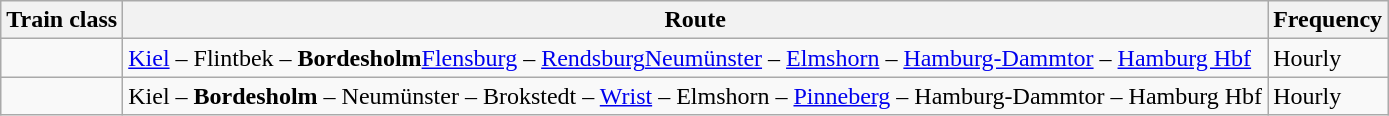<table class="wikitable">
<tr>
<th>Train class</th>
<th>Route</th>
<th>Frequency</th>
</tr>
<tr>
<td align="center"></td>
<td><a href='#'>Kiel</a> – Flintbek – <strong>Bordesholm</strong><a href='#'>Flensburg</a> – <a href='#'>Rendsburg</a><a href='#'>Neumünster</a> – <a href='#'>Elmshorn</a> – <a href='#'>Hamburg-Dammtor</a> – <a href='#'>Hamburg Hbf</a></td>
<td>Hourly</td>
</tr>
<tr>
<td align="center"></td>
<td>Kiel – <strong>Bordesholm</strong> – Neumünster – Brokstedt – <a href='#'>Wrist</a> – Elmshorn – <a href='#'>Pinneberg</a> – Hamburg-Dammtor – Hamburg Hbf</td>
<td>Hourly</td>
</tr>
</table>
